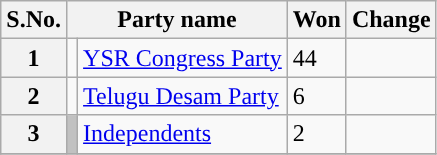<table CLASS="sortable wikitable">
<tr>
<th>S.No.</th>
<th colspan=2>Party name</th>
<th>Won</th>
<th>Change</th>
</tr>
<tr>
<th>1</th>
<td></td>
<td><a href='#'>YSR Congress Party</a></td>
<td>44</td>
<td></td>
</tr>
<tr>
<th>2</th>
<td></td>
<td><a href='#'>Telugu Desam Party</a></td>
<td>6</td>
<td></td>
</tr>
<tr>
<th>3</th>
<td bgcolor=#C1C1C1></td>
<td><a href='#'>Independents</a></td>
<td>2</td>
<td></td>
</tr>
<tr>
</tr>
</table>
